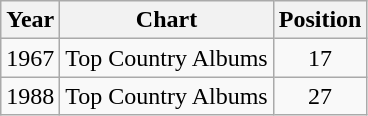<table class="wikitable">
<tr>
<th>Year</th>
<th>Chart</th>
<th>Position</th>
</tr>
<tr>
<td>1967</td>
<td>Top Country Albums</td>
<td align="center">17</td>
</tr>
<tr>
<td>1988</td>
<td>Top Country Albums</td>
<td align="center">27</td>
</tr>
</table>
